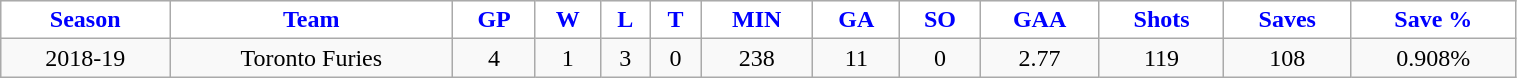<table class="wikitable" style="width:80%;">
<tr style="text-align:center; background:white; color:blue;">
<td><strong>Season</strong></td>
<td><strong>Team</strong></td>
<td><strong>GP</strong></td>
<td><strong>W</strong></td>
<td><strong>L</strong></td>
<td><strong>T</strong></td>
<td><strong>MIN</strong></td>
<td><strong>GA</strong></td>
<td><strong>SO</strong></td>
<td><strong>GAA</strong></td>
<td><strong>Shots</strong></td>
<td><strong>Saves</strong></td>
<td><strong>Save %</strong></td>
</tr>
<tr style="text-align:center;" bgcolor="">
<td>2018-19</td>
<td>Toronto Furies</td>
<td>4</td>
<td>1</td>
<td>3</td>
<td>0</td>
<td>238</td>
<td>11</td>
<td>0</td>
<td>2.77</td>
<td>119</td>
<td>108</td>
<td>0.908%</td>
</tr>
</table>
